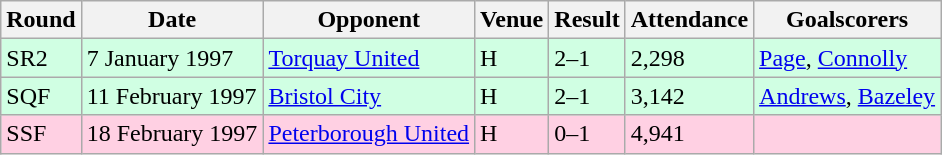<table class="wikitable">
<tr>
<th>Round</th>
<th>Date</th>
<th>Opponent</th>
<th>Venue</th>
<th>Result</th>
<th>Attendance</th>
<th>Goalscorers</th>
</tr>
<tr style="background-color: #d0ffe3;">
<td>SR2</td>
<td>7 January 1997</td>
<td><a href='#'>Torquay United</a></td>
<td>H</td>
<td>2–1</td>
<td>2,298</td>
<td><a href='#'>Page</a>, <a href='#'>Connolly</a></td>
</tr>
<tr style="background-color: #d0ffe3;">
<td>SQF</td>
<td>11 February 1997</td>
<td><a href='#'>Bristol City</a></td>
<td>H</td>
<td>2–1</td>
<td>3,142</td>
<td><a href='#'>Andrews</a>, <a href='#'>Bazeley</a></td>
</tr>
<tr style="background-color: #ffd0e3;">
<td>SSF</td>
<td>18 February 1997</td>
<td><a href='#'>Peterborough United</a></td>
<td>H</td>
<td>0–1</td>
<td>4,941</td>
<td></td>
</tr>
</table>
